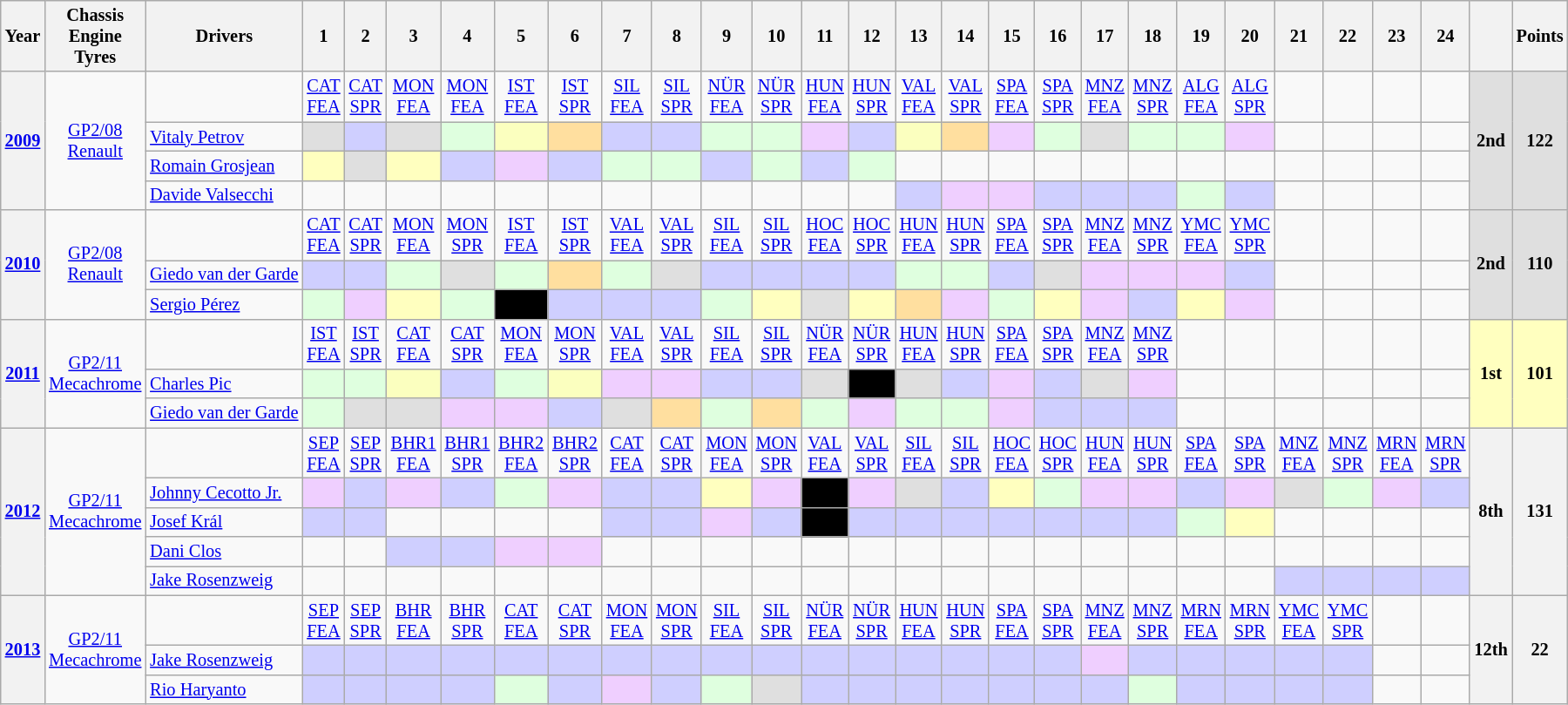<table class="wikitable" style="text-align:center; font-size:85%;">
<tr>
<th>Year</th>
<th>Chassis<br>Engine<br>Tyres</th>
<th>Drivers</th>
<th>1</th>
<th>2</th>
<th>3</th>
<th>4</th>
<th>5</th>
<th>6</th>
<th>7</th>
<th>8</th>
<th>9</th>
<th>10</th>
<th>11</th>
<th>12</th>
<th>13</th>
<th>14</th>
<th>15</th>
<th>16</th>
<th>17</th>
<th>18</th>
<th>19</th>
<th>20</th>
<th>21</th>
<th>22</th>
<th>23</th>
<th>24</th>
<th></th>
<th>Points</th>
</tr>
<tr>
<th rowspan=4><a href='#'>2009</a></th>
<td rowspan=4><a href='#'>GP2/08</a><br><a href='#'>Renault</a><br></td>
<td></td>
<td><a href='#'>CAT<br>FEA</a></td>
<td><a href='#'>CAT<br>SPR</a></td>
<td><a href='#'>MON<br>FEA</a></td>
<td><a href='#'>MON<br>FEA</a></td>
<td><a href='#'>IST<br>FEA</a></td>
<td><a href='#'>IST<br>SPR</a></td>
<td><a href='#'>SIL<br>FEA</a></td>
<td><a href='#'>SIL<br>SPR</a></td>
<td><a href='#'>NÜR<br>FEA</a></td>
<td><a href='#'>NÜR<br>SPR</a></td>
<td><a href='#'>HUN<br>FEA</a></td>
<td><a href='#'>HUN<br>SPR</a></td>
<td><a href='#'>VAL<br>FEA</a></td>
<td><a href='#'>VAL<br>SPR</a></td>
<td><a href='#'>SPA<br>FEA</a></td>
<td><a href='#'>SPA<br>SPR</a></td>
<td><a href='#'>MNZ<br>FEA</a></td>
<td><a href='#'>MNZ<br>SPR</a></td>
<td><a href='#'>ALG<br>FEA</a></td>
<td><a href='#'>ALG<br>SPR</a></td>
<td></td>
<td></td>
<td></td>
<td></td>
<th rowspan=4 style="background:#DFDFDF;">2nd</th>
<th rowspan=4 style="background:#DFDFDF;">122</th>
</tr>
<tr>
<td align=left> <a href='#'>Vitaly Petrov</a></td>
<td style="background:#DFDFDF;"></td>
<td style="background:#CFCFFF;"></td>
<td style="background:#DFDFDF;"></td>
<td style="background:#DFFFDF;"></td>
<td style="background:#FBFFBF;"></td>
<td style="background:#FFDF9F;"></td>
<td style="background:#CFCFFF;"></td>
<td style="background:#CFCFFF;"></td>
<td style="background:#DFFFDF;"></td>
<td style="background:#DFFFDF;"></td>
<td style="background:#EFCFFF;"></td>
<td style="background:#CFCFFF;"></td>
<td style="background:#FBFFBF;"></td>
<td style="background:#FFDF9F;"></td>
<td style="background:#EFCFFF;"></td>
<td style="background:#DFFFDF;"></td>
<td style="background:#DFDFDF;"></td>
<td style="background:#DFFFDF;"></td>
<td style="background:#DFFFDF;"></td>
<td style="background:#EFCFFF;"></td>
<td></td>
<td></td>
<td></td>
<td></td>
</tr>
<tr>
<td align=left> <a href='#'>Romain Grosjean</a></td>
<td style="background:#FFFFBF;"></td>
<td style="background:#DFDFDF;"></td>
<td style="background:#FFFFBF;"></td>
<td style="background:#CFCFFF;"></td>
<td style="background:#EFCFFF;"></td>
<td style="background:#CFCFFF;"></td>
<td style="background:#DFFFDF;"></td>
<td style="background:#DFFFDF;"></td>
<td style="background:#CFCFFF;"></td>
<td style="background:#DFFFDF;"></td>
<td style="background:#CFCFFF;"></td>
<td style="background:#DFFFDF;"></td>
<td></td>
<td></td>
<td></td>
<td></td>
<td></td>
<td></td>
<td></td>
<td></td>
<td></td>
<td></td>
<td></td>
<td></td>
</tr>
<tr>
<td align=left> <a href='#'>Davide Valsecchi</a></td>
<td></td>
<td></td>
<td></td>
<td></td>
<td></td>
<td></td>
<td></td>
<td></td>
<td></td>
<td></td>
<td></td>
<td></td>
<td style="background:#CFCFFF;"></td>
<td style="background:#EFCFFF;"></td>
<td style="background:#EFCFFF;"></td>
<td style="background:#CFCFFF;"></td>
<td style="background:#CFCFFF;"></td>
<td style="background:#CFCFFF;"></td>
<td style="background:#DFFFDF;"></td>
<td style="background:#CFCFFF;"></td>
<td></td>
<td></td>
<td></td>
<td></td>
</tr>
<tr>
<th rowspan=3><a href='#'>2010</a></th>
<td rowspan=3><a href='#'>GP2/08</a><br><a href='#'>Renault</a><br></td>
<td></td>
<td><a href='#'>CAT<br>FEA</a></td>
<td><a href='#'>CAT<br>SPR</a></td>
<td><a href='#'>MON<br>FEA</a></td>
<td><a href='#'>MON<br>SPR</a></td>
<td><a href='#'>IST<br>FEA</a></td>
<td><a href='#'>IST<br>SPR</a></td>
<td><a href='#'>VAL<br>FEA</a></td>
<td><a href='#'>VAL<br>SPR</a></td>
<td><a href='#'>SIL<br>FEA</a></td>
<td><a href='#'>SIL<br>SPR</a></td>
<td><a href='#'>HOC<br>FEA</a></td>
<td><a href='#'>HOC<br>SPR</a></td>
<td><a href='#'>HUN<br>FEA</a></td>
<td><a href='#'>HUN<br>SPR</a></td>
<td><a href='#'>SPA<br>FEA</a></td>
<td><a href='#'>SPA<br>SPR</a></td>
<td><a href='#'>MNZ<br>FEA</a></td>
<td><a href='#'>MNZ<br>SPR</a></td>
<td><a href='#'>YMC<br>FEA</a></td>
<td><a href='#'>YMC<br>SPR</a></td>
<td></td>
<td></td>
<td></td>
<td></td>
<th rowspan=3 style="background:#DFDFDF;">2nd</th>
<th rowspan=3 style="background:#DFDFDF;">110</th>
</tr>
<tr>
<td align=left> <a href='#'>Giedo van der Garde</a></td>
<td style="background:#CFCFFF;"></td>
<td style="background:#CFCFFF;"></td>
<td style="background:#DFFFDF;"></td>
<td style="background:#DFDFDF;"></td>
<td style="background:#DFFFDF;"></td>
<td style="background:#FFDF9F;"></td>
<td style="background:#DFFFDF;"></td>
<td style="background:#DFDFDF;"></td>
<td style="background:#CFCFFF;"></td>
<td style="background:#CFCFFF;"></td>
<td style="background:#CFCFFF;"></td>
<td style="background:#CFCFFF;"></td>
<td style="background:#DFFFDF;"></td>
<td style="background:#DFFFDF;"></td>
<td style="background:#CFCFFF;"></td>
<td style="background:#DFDFDF;"></td>
<td style="background:#EFCFFF;"></td>
<td style="background:#EFCFFF;"></td>
<td style="background:#EFCFFF;"></td>
<td style="background:#CFCFFF;"></td>
<td></td>
<td></td>
<td></td>
<td></td>
</tr>
<tr>
<td align=left> <a href='#'>Sergio Pérez</a></td>
<td style="background:#DFFFDF;"></td>
<td style="background:#EFCFFF;"></td>
<td style="background:#FFFFBF;"></td>
<td style="background:#DFFFDF;"></td>
<td style="background:#000000; color:#ffffff"></td>
<td style="background:#CFCFFF;"></td>
<td style="background:#CFCFFF;"></td>
<td style="background:#CFCFFF;"></td>
<td style="background:#DFFFDF;"></td>
<td style="background:#FFFFBF;"></td>
<td style="background:#DFDFDF;"></td>
<td style="background:#FFFFBF;"></td>
<td style="background:#ffdf9f;"></td>
<td style="background:#EFCFFF;"></td>
<td style="background:#DFFFDF;"></td>
<td style="background:#FFFFBF;"></td>
<td style="background:#EFCFFF;"></td>
<td style="background:#CFCFFF;"></td>
<td style="background:#FFFFBF;"></td>
<td style="background:#EFCFFF;"></td>
<td></td>
<td></td>
<td></td>
<td></td>
</tr>
<tr>
<th rowspan=3><a href='#'>2011</a></th>
<td rowspan=3><a href='#'>GP2/11</a><br><a href='#'>Mecachrome</a><br></td>
<td></td>
<td><a href='#'>IST<br>FEA</a></td>
<td><a href='#'>IST<br>SPR</a></td>
<td><a href='#'>CAT<br>FEA</a></td>
<td><a href='#'>CAT<br>SPR</a></td>
<td><a href='#'>MON<br>FEA</a></td>
<td><a href='#'>MON<br>SPR</a></td>
<td><a href='#'>VAL<br>FEA</a></td>
<td><a href='#'>VAL<br>SPR</a></td>
<td><a href='#'>SIL<br>FEA</a></td>
<td><a href='#'>SIL<br>SPR</a></td>
<td><a href='#'>NÜR<br>FEA</a></td>
<td><a href='#'>NÜR<br>SPR</a></td>
<td><a href='#'>HUN<br>FEA</a></td>
<td><a href='#'>HUN<br>SPR</a></td>
<td><a href='#'>SPA<br>FEA</a></td>
<td><a href='#'>SPA<br>SPR</a></td>
<td><a href='#'>MNZ<br>FEA</a></td>
<td><a href='#'>MNZ<br>SPR</a></td>
<td></td>
<td></td>
<td></td>
<td></td>
<td></td>
<td></td>
<th rowspan=3 style="background:#FFFFBF;">1st</th>
<th rowspan=3 style="background:#FFFFBF;">101</th>
</tr>
<tr>
<td align=left> <a href='#'>Charles Pic</a></td>
<td style="background:#DFFFDF;"></td>
<td style="background:#DFFFDF;"></td>
<td style="background:#FBFFBF;"></td>
<td style="background:#CFCFFF;"></td>
<td style="background:#DFFFDF;"></td>
<td style="background:#FBFFBF;"></td>
<td style="background:#EFCFFF;"></td>
<td style="background:#EFCFFF;"></td>
<td style="background:#CFCFFF;"></td>
<td style="background:#CFCFFF;"></td>
<td style="background:#DFDFDF;"></td>
<td style="background:black; color:white"></td>
<td style="background:#DFDFDF;"></td>
<td style="background:#CFCFFF;"></td>
<td style="background:#EFCFFF;"></td>
<td style="background:#CFCFFF;"></td>
<td style="background:#DFDFDF;"></td>
<td style="background:#EFCFFF;"></td>
<td></td>
<td></td>
<td></td>
<td></td>
<td></td>
<td></td>
</tr>
<tr>
<td align=left> <a href='#'>Giedo van der Garde</a></td>
<td style="background:#DFFFDF;"></td>
<td style="background:#DFDFDF;"></td>
<td style="background:#DFDFDF;"></td>
<td style="background:#EFCFFF;"></td>
<td style="background:#EFCFFF;"></td>
<td style="background:#CFCFFF;"></td>
<td style="background:#DFDFDF;"></td>
<td style="background:#FFDF9F;"></td>
<td style="background:#DFFFDF;"></td>
<td style="background:#FFDF9F;"></td>
<td style="background:#DFFFDF;"></td>
<td style="background:#EFCFFF;"></td>
<td style="background:#DFFFDF;"></td>
<td style="background:#DFFFDF;"></td>
<td style="background:#EFCFFF;"></td>
<td style="background:#CFCFFF;"></td>
<td style="background:#CFCFFF;"></td>
<td style="background:#CFCFFF;"></td>
<td></td>
<td></td>
<td></td>
<td></td>
<td></td>
<td></td>
</tr>
<tr>
<th rowspan=5><a href='#'>2012</a></th>
<td rowspan=5><a href='#'>GP2/11</a><br><a href='#'>Mecachrome</a><br></td>
<td></td>
<td><a href='#'>SEP<br>FEA</a></td>
<td><a href='#'>SEP<br>SPR</a></td>
<td><a href='#'>BHR1<br>FEA</a></td>
<td><a href='#'>BHR1<br>SPR</a></td>
<td><a href='#'>BHR2<br>FEA</a></td>
<td><a href='#'>BHR2<br>SPR</a></td>
<td><a href='#'>CAT<br>FEA</a></td>
<td><a href='#'>CAT<br>SPR</a></td>
<td><a href='#'>MON<br>FEA</a></td>
<td><a href='#'>MON<br>SPR</a></td>
<td><a href='#'>VAL<br>FEA</a></td>
<td><a href='#'>VAL<br>SPR</a></td>
<td><a href='#'>SIL<br>FEA</a></td>
<td><a href='#'>SIL<br>SPR</a></td>
<td><a href='#'>HOC<br>FEA</a></td>
<td><a href='#'>HOC<br>SPR</a></td>
<td><a href='#'>HUN<br>FEA</a></td>
<td><a href='#'>HUN<br>SPR</a></td>
<td><a href='#'>SPA<br>FEA</a></td>
<td><a href='#'>SPA<br>SPR</a></td>
<td><a href='#'>MNZ<br>FEA</a></td>
<td><a href='#'>MNZ<br>SPR</a></td>
<td><a href='#'>MRN<br>FEA</a></td>
<td><a href='#'>MRN<br>SPR</a></td>
<th rowspan=5>8th</th>
<th rowspan=5>131</th>
</tr>
<tr>
<td align=left> <a href='#'>Johnny Cecotto Jr.</a></td>
<td style="background:#efcfff;"></td>
<td style="background:#cfcfff;"></td>
<td style="background:#efcfff;"></td>
<td style="background:#cfcfff;"></td>
<td style="background:#DFFFDF;"></td>
<td style="background:#efcfff;"></td>
<td style="background:#cfcfff;"></td>
<td style="background:#cfcfff;"></td>
<td style="background:#ffffbf;"></td>
<td style="background:#efcfff;"></td>
<td style="background:#000000; color:white"></td>
<td style="background:#efcfff;"></td>
<td style="background:#DFDFDF;"></td>
<td style="background:#cfcfff;"></td>
<td style="background:#ffffbf;"></td>
<td style="background:#DFFFDF;"></td>
<td style="background:#efcfff;"></td>
<td style="background:#efcfff;"></td>
<td style="background:#cfcfff;"></td>
<td style="background:#efcfff;"></td>
<td style="background:#DFDFDF;"></td>
<td style="background:#DFFFDF;"></td>
<td style="background:#efcfff;"></td>
<td style="background:#cfcfff;"></td>
</tr>
<tr>
<td align=left> <a href='#'>Josef Král</a></td>
<td style="background:#cfcfff;"></td>
<td style="background:#cfcfff;"></td>
<td></td>
<td></td>
<td></td>
<td></td>
<td style="background:#cfcfff;"></td>
<td style="background:#cfcfff;"></td>
<td style="background:#EFCFFF;"></td>
<td style="background:#cfcfff;"></td>
<td style="background:#000000; color:white"></td>
<td style="background:#cfcfff;"></td>
<td style="background:#cfcfff;"></td>
<td style="background:#cfcfff;"></td>
<td style="background:#cfcfff;"></td>
<td style="background:#cfcfff;"></td>
<td style="background:#cfcfff;"></td>
<td style="background:#cfcfff;"></td>
<td style="background:#DFFFDF;"></td>
<td style="background:#ffffbf;"></td>
<td></td>
<td></td>
<td></td>
<td></td>
</tr>
<tr>
<td align=left> <a href='#'>Dani Clos</a></td>
<td></td>
<td></td>
<td style="background:#cfcfff;"></td>
<td style="background:#cfcfff;"></td>
<td style="background:#EFCFFF;"></td>
<td style="background:#EFCFFF;"></td>
<td></td>
<td></td>
<td></td>
<td></td>
<td></td>
<td></td>
<td></td>
<td></td>
<td></td>
<td></td>
<td></td>
<td></td>
<td></td>
<td></td>
<td></td>
<td></td>
<td></td>
<td></td>
</tr>
<tr>
<td align=left> <a href='#'>Jake Rosenzweig</a></td>
<td></td>
<td></td>
<td></td>
<td></td>
<td></td>
<td></td>
<td></td>
<td></td>
<td></td>
<td></td>
<td></td>
<td></td>
<td></td>
<td></td>
<td></td>
<td></td>
<td></td>
<td></td>
<td></td>
<td></td>
<td style="background:#cfcfff;"></td>
<td style="background:#cfcfff;"></td>
<td style="background:#cfcfff;"></td>
<td style="background:#cfcfff;"></td>
</tr>
<tr>
<th rowspan=3><a href='#'>2013</a></th>
<td rowspan=3><a href='#'>GP2/11</a><br><a href='#'>Mecachrome</a><br></td>
<td></td>
<td><a href='#'>SEP<br>FEA</a></td>
<td><a href='#'>SEP<br>SPR</a></td>
<td><a href='#'>BHR<br>FEA</a></td>
<td><a href='#'>BHR<br>SPR</a></td>
<td><a href='#'>CAT<br>FEA</a></td>
<td><a href='#'>CAT<br>SPR</a></td>
<td><a href='#'>MON<br>FEA</a></td>
<td><a href='#'>MON<br>SPR</a></td>
<td><a href='#'>SIL<br>FEA</a></td>
<td><a href='#'>SIL<br>SPR</a></td>
<td><a href='#'>NÜR<br>FEA</a></td>
<td><a href='#'>NÜR<br>SPR</a></td>
<td><a href='#'>HUN<br>FEA</a></td>
<td><a href='#'>HUN<br>SPR</a></td>
<td><a href='#'>SPA<br>FEA</a></td>
<td><a href='#'>SPA<br>SPR</a></td>
<td><a href='#'>MNZ<br>FEA</a></td>
<td><a href='#'>MNZ<br>SPR</a></td>
<td><a href='#'>MRN<br>FEA</a></td>
<td><a href='#'>MRN<br>SPR</a></td>
<td><a href='#'>YMC<br>FEA</a></td>
<td><a href='#'>YMC<br>SPR</a></td>
<td></td>
<td></td>
<th rowspan=3>12th</th>
<th rowspan=3>22</th>
</tr>
<tr>
<td align=left> <a href='#'>Jake Rosenzweig</a></td>
<td style="background:#CFCFFF;"></td>
<td style="background:#CFCFFF;"></td>
<td style="background:#CFCFFF;"></td>
<td style="background:#CFCFFF;"></td>
<td style="background:#CFCFFF;"></td>
<td style="background:#CFCFFF;"></td>
<td style="background:#CFCFFF;"></td>
<td style="background:#CFCFFF;"></td>
<td style="background:#CFCFFF;"></td>
<td style="background:#CFCFFF;"></td>
<td style="background:#CFCFFF;"></td>
<td style="background:#CFCFFF;"></td>
<td style="background:#CFCFFF;"></td>
<td style="background:#CFCFFF;"></td>
<td style="background:#CFCFFF;"></td>
<td style="background:#CFCFFF;"></td>
<td style="background:#EFCFFF;"></td>
<td style="background:#CFCFFF;"></td>
<td style="background:#CFCFFF;"></td>
<td style="background:#CFCFFF;"></td>
<td style="background:#CFCFFF;"></td>
<td style="background:#CFCFFF;"></td>
<td></td>
<td></td>
</tr>
<tr>
<td align=left> <a href='#'>Rio Haryanto</a></td>
<td style="background:#CFCFFF;"></td>
<td style="background:#CFCFFF;"></td>
<td style="background:#CFCFFF;"></td>
<td style="background:#CFCFFF;"></td>
<td style="background:#DFFFDF;"></td>
<td style="background:#CFCFFF;"></td>
<td style="background:#EFCFFF;"></td>
<td style="background:#CFCFFF;"></td>
<td style="background:#DFFFDF;"></td>
<td style="background:#DFDFDF;"></td>
<td style="background:#CFCFFF;"></td>
<td style="background:#CFCFFF;"></td>
<td style="background:#CFCFFF;"></td>
<td style="background:#CFCFFF;"></td>
<td style="background:#CFCFFF;"></td>
<td style="background:#CFCFFF;"></td>
<td style="background:#CFCFFF;"></td>
<td style="background:#DFFFDF;"></td>
<td style="background:#CFCFFF;"></td>
<td style="background:#CFCFFF;"></td>
<td style="background:#CFCFFF;"></td>
<td style="background:#CFCFFF;"></td>
<td></td>
<td></td>
</tr>
</table>
